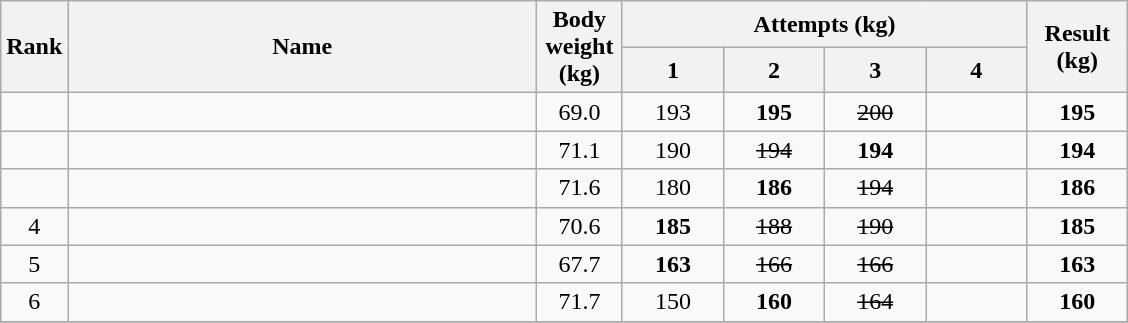<table class="wikitable" style="text-align:center;">
<tr>
<th rowspan="2">Rank</th>
<th rowspan="2" width="305">Name</th>
<th rowspan="2" width="50">Body weight (kg)</th>
<th colspan="4">Attempts (kg)</th>
<th rowspan="2" width="60">Result (kg)</th>
</tr>
<tr>
<th width="60">1</th>
<th width="60">2</th>
<th width="60">3</th>
<th width="60">4</th>
</tr>
<tr>
<td></td>
<td align=left></td>
<td>69.0</td>
<td>193</td>
<td><strong>195</strong></td>
<td><s>200</s></td>
<td></td>
<td><strong>195</strong></td>
</tr>
<tr>
<td></td>
<td align=left></td>
<td>71.1</td>
<td>190</td>
<td><s>194</s></td>
<td><strong>194</strong></td>
<td></td>
<td><strong>194</strong></td>
</tr>
<tr>
<td></td>
<td align=left></td>
<td>71.6</td>
<td>180</td>
<td><strong>186</strong></td>
<td><s>194</s></td>
<td></td>
<td><strong>186</strong></td>
</tr>
<tr>
<td>4</td>
<td align=left></td>
<td>70.6</td>
<td><strong>185</strong></td>
<td><s>188</s></td>
<td><s>190</s></td>
<td></td>
<td><strong>185</strong></td>
</tr>
<tr>
<td>5</td>
<td align=left></td>
<td>67.7</td>
<td><strong>163</strong></td>
<td><s>166</s></td>
<td><s>166</s></td>
<td></td>
<td><strong>163</strong></td>
</tr>
<tr>
<td>6</td>
<td align=left></td>
<td>71.7</td>
<td>150</td>
<td><strong>160</strong></td>
<td><s>164</s></td>
<td></td>
<td><strong>160</strong></td>
</tr>
<tr>
</tr>
</table>
